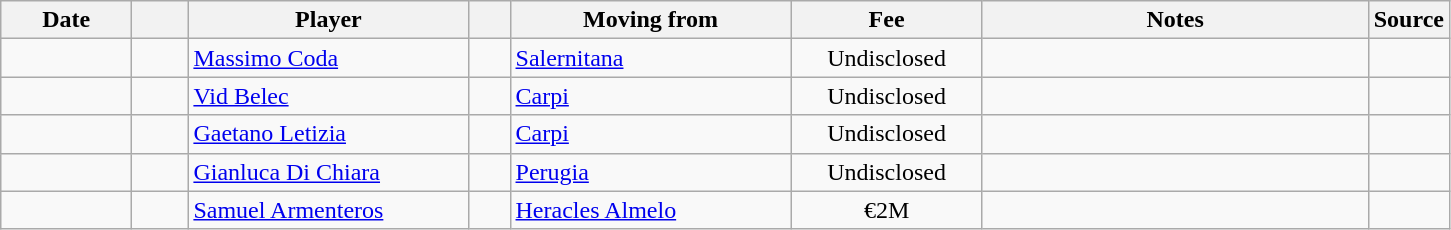<table class="wikitable sortable">
<tr>
<th style="width:80px;">Date</th>
<th style="width:30px;"></th>
<th style="width:180px;">Player</th>
<th style="width:20px;"></th>
<th style="width:180px;">Moving from</th>
<th style="width:120px;" class="unsortable">Fee</th>
<th style="width:250px;" class="unsortable">Notes</th>
<th style="width:20px;">Source</th>
</tr>
<tr>
<td></td>
<td align=center></td>
<td> <a href='#'>Massimo Coda</a></td>
<td align=center></td>
<td> <a href='#'>Salernitana</a></td>
<td align=center>Undisclosed</td>
<td align=center></td>
<td></td>
</tr>
<tr>
<td></td>
<td align=center></td>
<td> <a href='#'>Vid Belec</a></td>
<td align=center></td>
<td> <a href='#'>Carpi</a></td>
<td align=center>Undisclosed</td>
<td align=center></td>
<td></td>
</tr>
<tr>
<td></td>
<td align=center></td>
<td> <a href='#'>Gaetano Letizia</a></td>
<td align=center></td>
<td> <a href='#'>Carpi</a></td>
<td align=center>Undisclosed</td>
<td align=center></td>
<td></td>
</tr>
<tr>
<td></td>
<td align=center></td>
<td> <a href='#'>Gianluca Di Chiara</a></td>
<td align=center></td>
<td> <a href='#'>Perugia</a></td>
<td align=center>Undisclosed</td>
<td align=center></td>
<td></td>
</tr>
<tr>
<td></td>
<td align=center></td>
<td> <a href='#'>Samuel Armenteros</a></td>
<td align=center></td>
<td> <a href='#'>Heracles Almelo</a></td>
<td align=center>€2M</td>
<td align=center></td>
<td></td>
</tr>
</table>
